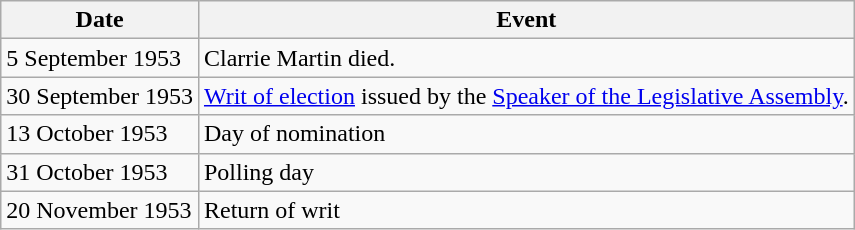<table class="wikitable">
<tr>
<th>Date</th>
<th>Event</th>
</tr>
<tr>
<td>5 September 1953</td>
<td>Clarrie Martin died.</td>
</tr>
<tr>
<td>30 September 1953</td>
<td><a href='#'>Writ of election</a> issued by the <a href='#'>Speaker of the Legislative Assembly</a>.</td>
</tr>
<tr>
<td>13 October 1953</td>
<td>Day of nomination</td>
</tr>
<tr>
<td>31 October 1953</td>
<td>Polling day</td>
</tr>
<tr>
<td>20 November 1953</td>
<td>Return of writ</td>
</tr>
</table>
